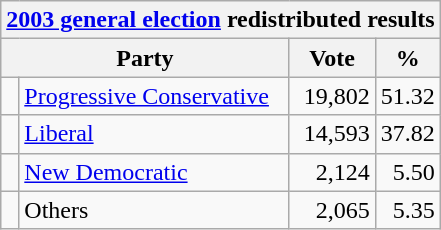<table class="wikitable">
<tr>
<th colspan="4"><a href='#'>2003 general election</a> redistributed results</th>
</tr>
<tr>
<th bgcolor="#DDDDFF" width="130px" colspan="2">Party</th>
<th bgcolor="#DDDDFF" width="50px">Vote</th>
<th bgcolor="#DDDDFF" width="30px">%</th>
</tr>
<tr>
<td> </td>
<td><a href='#'>Progressive Conservative</a></td>
<td align=right>19,802</td>
<td align=right>51.32</td>
</tr>
<tr>
<td> </td>
<td><a href='#'>Liberal</a></td>
<td align=right>14,593</td>
<td align=right>37.82</td>
</tr>
<tr>
<td> </td>
<td><a href='#'>New Democratic</a></td>
<td align=right>2,124</td>
<td align=right>5.50</td>
</tr>
<tr>
<td> </td>
<td>Others</td>
<td align=right>2,065</td>
<td align=right>5.35</td>
</tr>
</table>
